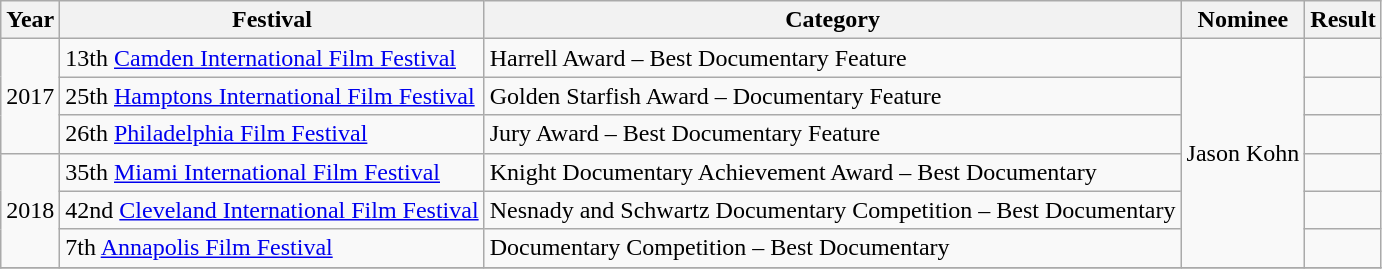<table class="wikitable">
<tr>
<th>Year</th>
<th>Festival</th>
<th>Category</th>
<th>Nominee</th>
<th>Result</th>
</tr>
<tr>
<td rowspan="3" style="text-align:center;">2017</td>
<td>13th <a href='#'>Camden International Film Festival</a></td>
<td>Harrell Award – Best Documentary Feature</td>
<td rowspan="6" style="text-align:center;">Jason Kohn</td>
<td></td>
</tr>
<tr>
<td>25th <a href='#'>Hamptons International Film Festival</a></td>
<td>Golden Starfish Award – Documentary Feature</td>
<td></td>
</tr>
<tr>
<td>26th <a href='#'>Philadelphia Film Festival</a></td>
<td>Jury Award – Best Documentary Feature</td>
<td></td>
</tr>
<tr>
<td rowspan="3" style="text-align:center;">2018</td>
<td>35th <a href='#'>Miami International Film Festival</a></td>
<td>Knight Documentary Achievement Award – Best Documentary</td>
<td></td>
</tr>
<tr>
<td>42nd <a href='#'>Cleveland International Film Festival</a></td>
<td>Nesnady and Schwartz Documentary Competition – Best Documentary</td>
<td></td>
</tr>
<tr>
<td>7th <a href='#'>Annapolis Film Festival</a></td>
<td>Documentary Competition – Best Documentary</td>
<td></td>
</tr>
<tr>
</tr>
</table>
